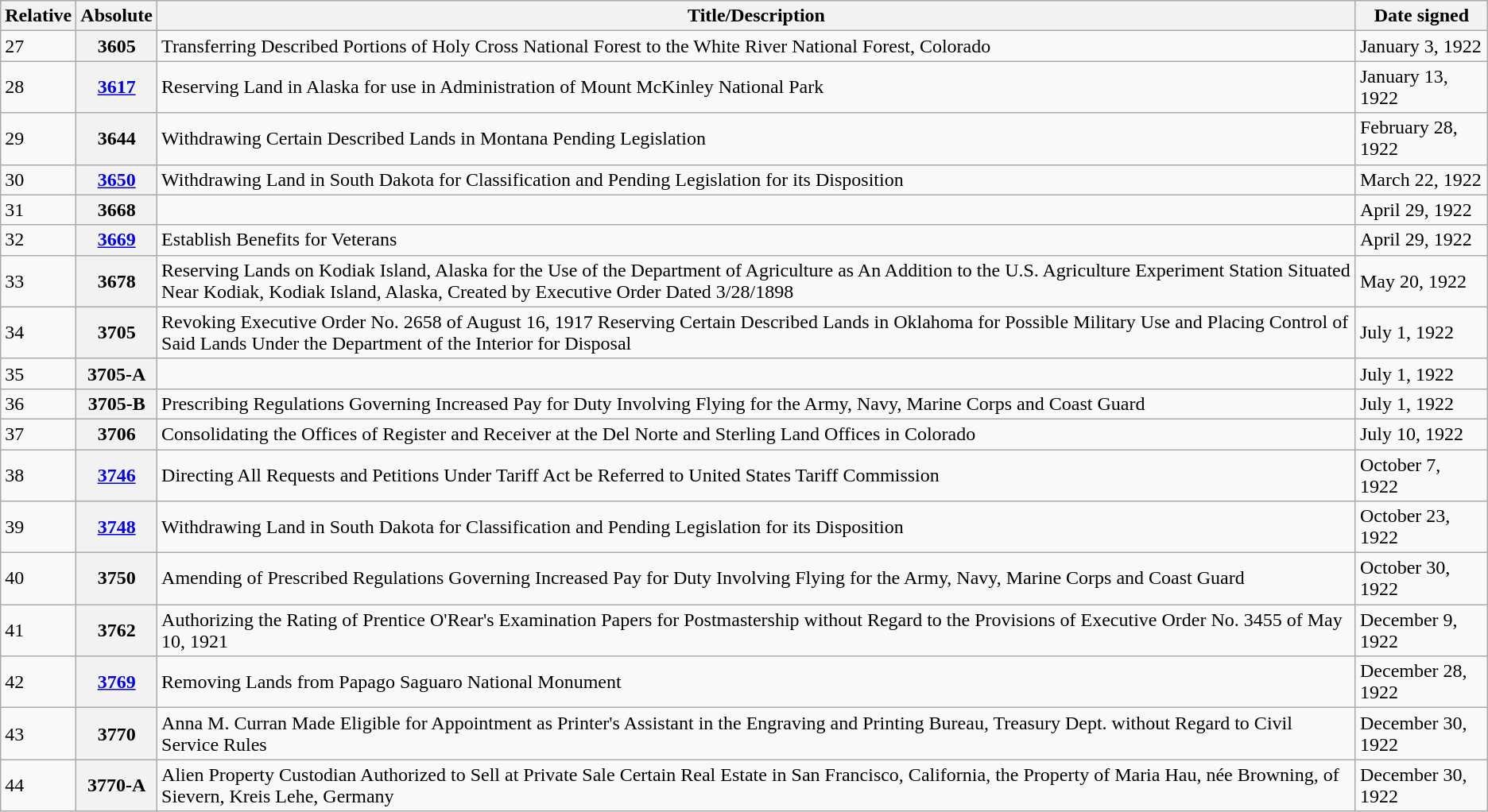<table class="wikitable">
<tr>
<th>Relative </th>
<th>Absolute </th>
<th>Title/Description</th>
<th>Date signed</th>
</tr>
<tr>
<td>27</td>
<th>3605</th>
<td>Transferring Described Portions of Holy Cross National Forest to the White River National Forest, Colorado</td>
<td>January 3, 1922</td>
</tr>
<tr>
<td>28</td>
<th><a href='#'>3617</a></th>
<td>Reserving Land in Alaska for use in Administration of Mount McKinley National Park</td>
<td>January 13, 1922</td>
</tr>
<tr>
<td>29</td>
<th>3644</th>
<td>Withdrawing Certain Described Lands in Montana Pending Legislation</td>
<td>February 28, 1922</td>
</tr>
<tr>
<td>30</td>
<th><a href='#'>3650</a></th>
<td>Withdrawing Land in South Dakota for Classification and Pending Legislation for its Disposition</td>
<td>March 22, 1922</td>
</tr>
<tr>
<td>31</td>
<th>3668</th>
<td></td>
<td>April 29, 1922</td>
</tr>
<tr>
<td>32</td>
<th><a href='#'>3669</a></th>
<td>Establish Benefits for Veterans</td>
<td>April 29, 1922</td>
</tr>
<tr>
<td>33</td>
<th>3678</th>
<td>Reserving Lands on Kodiak Island, Alaska for the Use of the Department of Agriculture as An Addition to the U.S. Agriculture Experiment Station Situated Near Kodiak, Kodiak Island, Alaska, Created by Executive Order Dated 3/28/1898</td>
<td>May 20, 1922</td>
</tr>
<tr>
<td>34</td>
<th>3705</th>
<td>Revoking Executive Order No. 2658 of August 16, 1917 Reserving Certain Described Lands in Oklahoma for Possible Military Use and Placing Control of Said Lands Under the Department of the Interior for Disposal</td>
<td>July 1, 1922</td>
</tr>
<tr>
<td>35</td>
<th>3705-A</th>
<td></td>
<td>July 1, 1922</td>
</tr>
<tr>
<td>36</td>
<th>3705-B</th>
<td>Prescribing Regulations Governing Increased Pay for Duty Involving Flying for the Army, Navy, Marine Corps and Coast Guard</td>
<td>July 1, 1922</td>
</tr>
<tr>
<td>37</td>
<th>3706</th>
<td>Consolidating the Offices of Register and Receiver at the Del Norte and Sterling Land Offices in Colorado</td>
<td>July 10, 1922</td>
</tr>
<tr>
<td>38</td>
<th><a href='#'>3746</a></th>
<td>Directing All Requests and Petitions Under Tariff Act be Referred to United States Tariff Commission</td>
<td>October 7, 1922</td>
</tr>
<tr>
<td>39</td>
<th><a href='#'>3748</a></th>
<td>Withdrawing Land in South Dakota for Classification and Pending Legislation for its Disposition</td>
<td>October 23, 1922</td>
</tr>
<tr>
<td>40</td>
<th>3750</th>
<td>Amending of Prescribed Regulations Governing Increased Pay for Duty Involving Flying for the Army, Navy, Marine Corps and Coast Guard</td>
<td>October 30, 1922</td>
</tr>
<tr>
<td>41</td>
<th>3762</th>
<td>Authorizing the Rating of Prentice O'Rear's Examination Papers for Postmastership without Regard to the Provisions of Executive Order No. 3455 of May 10, 1921</td>
<td>December 9, 1922</td>
</tr>
<tr>
<td>42</td>
<th><a href='#'>3769</a></th>
<td>Removing Lands from Papago Saguaro National Monument</td>
<td>December 28, 1922</td>
</tr>
<tr>
<td>43</td>
<th>3770</th>
<td>Anna M. Curran Made Eligible for Appointment as Printer's Assistant in the Engraving and Printing Bureau, Treasury Dept. without Regard to Civil Service Rules</td>
<td>December 30, 1922</td>
</tr>
<tr>
<td>44</td>
<th>3770-A</th>
<td>Alien Property Custodian Authorized to Sell at Private Sale Certain Real Estate in San Francisco, California, the Property of Maria Hau, née Browning, of Sievern, Kreis Lehe, Germany</td>
<td>December 30, 1922</td>
</tr>
</table>
